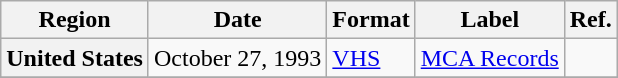<table class="wikitable plainrowheaders">
<tr>
<th scope="col">Region</th>
<th scope="col">Date</th>
<th scope="col">Format</th>
<th scope="col">Label</th>
<th scope="col">Ref.</th>
</tr>
<tr>
<th scope="row">United States</th>
<td>October 27, 1993</td>
<td><a href='#'>VHS</a></td>
<td><a href='#'>MCA Records</a></td>
<td></td>
</tr>
<tr>
</tr>
</table>
